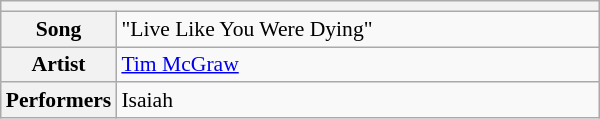<table class="wikitable" style="font-size: 90%" width=400px>
<tr>
<th colspan=2></th>
</tr>
<tr>
<th width=10%>Song</th>
<td>"Live Like You Were Dying"</td>
</tr>
<tr>
<th width=10%>Artist</th>
<td><a href='#'>Tim McGraw</a></td>
</tr>
<tr>
<th width=10%>Performers</th>
<td>Isaiah</td>
</tr>
</table>
